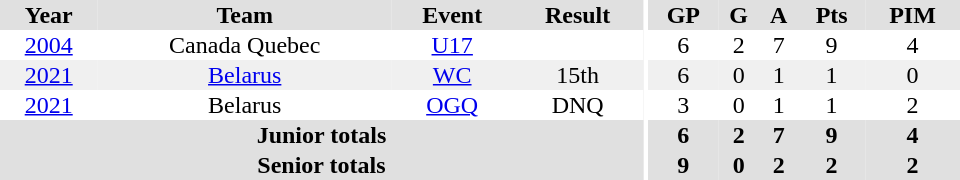<table border="0" cellpadding="1" cellspacing="0" ID="Table3" style="text-align:center; width:40em">
<tr ALIGN="center" bgcolor="#e0e0e0">
<th>Year</th>
<th>Team</th>
<th>Event</th>
<th>Result</th>
<th rowspan="99" bgcolor="#ffffff"></th>
<th>GP</th>
<th>G</th>
<th>A</th>
<th>Pts</th>
<th>PIM</th>
</tr>
<tr>
<td><a href='#'>2004</a></td>
<td>Canada Quebec</td>
<td><a href='#'>U17</a></td>
<td></td>
<td>6</td>
<td>2</td>
<td>7</td>
<td>9</td>
<td>4</td>
</tr>
<tr bgcolor="#f0f0f0">
<td><a href='#'>2021</a></td>
<td><a href='#'>Belarus</a></td>
<td><a href='#'>WC</a></td>
<td>15th</td>
<td>6</td>
<td>0</td>
<td>1</td>
<td>1</td>
<td>0</td>
</tr>
<tr>
<td><a href='#'>2021</a></td>
<td>Belarus</td>
<td><a href='#'>OGQ</a></td>
<td>DNQ</td>
<td>3</td>
<td>0</td>
<td>1</td>
<td>1</td>
<td>2</td>
</tr>
<tr bgcolor="#e0e0e0">
<th colspan="4">Junior totals</th>
<th>6</th>
<th>2</th>
<th>7</th>
<th>9</th>
<th>4</th>
</tr>
<tr bgcolor="#e0e0e0">
<th colspan="4">Senior totals</th>
<th>9</th>
<th>0</th>
<th>2</th>
<th>2</th>
<th>2</th>
</tr>
</table>
